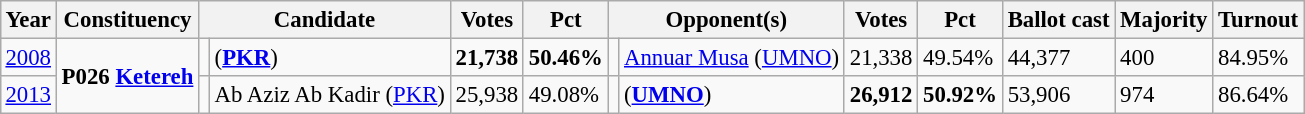<table class="wikitable" style="margin:0.5em ; font-size:95%">
<tr>
<th>Year</th>
<th>Constituency</th>
<th colspan=2>Candidate</th>
<th>Votes</th>
<th>Pct</th>
<th colspan=2>Opponent(s)</th>
<th>Votes</th>
<th>Pct</th>
<th>Ballot cast</th>
<th>Majority</th>
<th>Turnout</th>
</tr>
<tr>
<td><a href='#'>2008</a></td>
<td rowspan=2><strong>P026 <a href='#'>Ketereh</a></strong></td>
<td></td>
<td> (<a href='#'><strong>PKR</strong></a>)</td>
<td align="right"><strong>21,738</strong></td>
<td><strong>50.46%</strong></td>
<td></td>
<td><a href='#'>Annuar Musa</a> (<a href='#'>UMNO</a>)</td>
<td align="right">21,338</td>
<td>49.54%</td>
<td>44,377</td>
<td>400</td>
<td>84.95%</td>
</tr>
<tr>
<td><a href='#'>2013</a></td>
<td></td>
<td>Ab Aziz Ab Kadir (<a href='#'>PKR</a>)</td>
<td align="right">25,938</td>
<td>49.08%</td>
<td></td>
<td> (<a href='#'><strong>UMNO</strong></a>)</td>
<td align="right"><strong>26,912</strong></td>
<td><strong>50.92%</strong></td>
<td>53,906</td>
<td>974</td>
<td>86.64%</td>
</tr>
</table>
